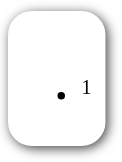<table style=" border-radius:1em; box-shadow: 0.1em 0.1em 0.5em rgba(0,0,0,0.75); background-color: white; border: 1px solid white; margin:20px 0px; padding: 5px;">
<tr style="vertical-align:top;">
<td><br><ul><li><sup>1</sup></li></ul></td>
</tr>
</table>
